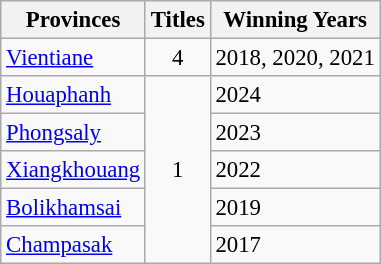<table class="wikitable" style="font-size: 95%;">
<tr>
<th bgcolor="#efefef">Provinces</th>
<th bgcolor="#efefef">Titles</th>
<th bgcolor="#efefef">Winning Years</th>
</tr>
<tr>
<td><a href='#'>Vientiane</a></td>
<td align="center">4</td>
<td>2018, 2020, 2021</td>
</tr>
<tr>
<td><a href='#'>Houaphanh</a></td>
<td rowspan="5" align="center">1</td>
<td>2024</td>
</tr>
<tr>
<td><a href='#'>Phongsaly</a></td>
<td>2023</td>
</tr>
<tr>
<td><a href='#'>Xiangkhouang</a></td>
<td>2022</td>
</tr>
<tr>
<td><a href='#'>Bolikhamsai</a></td>
<td>2019</td>
</tr>
<tr>
<td><a href='#'>Champasak</a></td>
<td>2017</td>
</tr>
</table>
